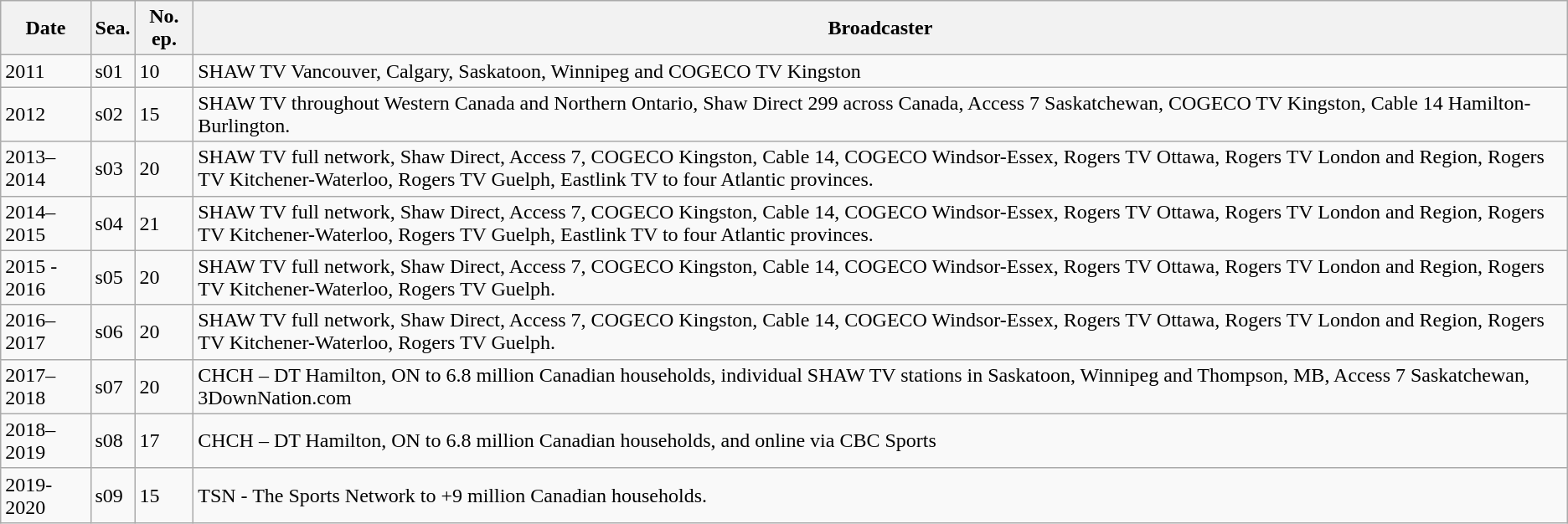<table class="wikitable">
<tr>
<th>Date</th>
<th>Sea.</th>
<th>No. ep.</th>
<th>Broadcaster</th>
</tr>
<tr>
<td>2011</td>
<td>s01</td>
<td>10</td>
<td>SHAW TV Vancouver, Calgary, Saskatoon, Winnipeg and COGECO TV Kingston</td>
</tr>
<tr>
<td>2012</td>
<td>s02</td>
<td>15</td>
<td>SHAW TV throughout Western Canada and Northern Ontario, Shaw Direct 299 across Canada, Access 7 Saskatchewan, COGECO TV Kingston, Cable 14 Hamilton-Burlington.</td>
</tr>
<tr>
<td>2013–2014</td>
<td>s03</td>
<td>20</td>
<td>SHAW TV full network, Shaw Direct, Access 7, COGECO Kingston, Cable 14, COGECO Windsor-Essex, Rogers TV Ottawa, Rogers TV London and Region, Rogers TV Kitchener-Waterloo, Rogers TV Guelph, Eastlink TV to four Atlantic provinces.</td>
</tr>
<tr>
<td>2014–2015</td>
<td>s04</td>
<td>21</td>
<td>SHAW TV full network, Shaw Direct, Access 7, COGECO Kingston, Cable 14, COGECO Windsor-Essex, Rogers TV Ottawa, Rogers TV London and Region, Rogers TV Kitchener-Waterloo, Rogers TV Guelph, Eastlink TV to four Atlantic provinces.</td>
</tr>
<tr>
<td>2015 - 2016</td>
<td>s05</td>
<td>20</td>
<td>SHAW TV full network, Shaw Direct, Access 7, COGECO Kingston, Cable 14, COGECO Windsor-Essex, Rogers TV Ottawa, Rogers TV London and Region, Rogers TV Kitchener-Waterloo, Rogers TV Guelph.    </td>
</tr>
<tr>
<td>2016–2017</td>
<td>s06</td>
<td>20</td>
<td>SHAW TV full network, Shaw Direct, Access 7, COGECO Kingston, Cable 14, COGECO Windsor-Essex, Rogers TV Ottawa, Rogers TV London and Region, Rogers TV Kitchener-Waterloo, Rogers TV Guelph.    </td>
</tr>
<tr>
<td>2017–2018</td>
<td>s07</td>
<td>20</td>
<td>CHCH – DT Hamilton, ON to 6.8 million Canadian households, individual SHAW TV stations in Saskatoon, Winnipeg and Thompson, MB, Access 7 Saskatchewan, 3DownNation.com</td>
</tr>
<tr>
<td>2018–2019</td>
<td>s08</td>
<td>17</td>
<td>CHCH – DT Hamilton, ON to 6.8 million Canadian households, and online via CBC Sports</td>
</tr>
<tr>
<td>2019-2020</td>
<td>s09</td>
<td>15</td>
<td>TSN - The Sports Network to +9 million Canadian households.</td>
</tr>
</table>
